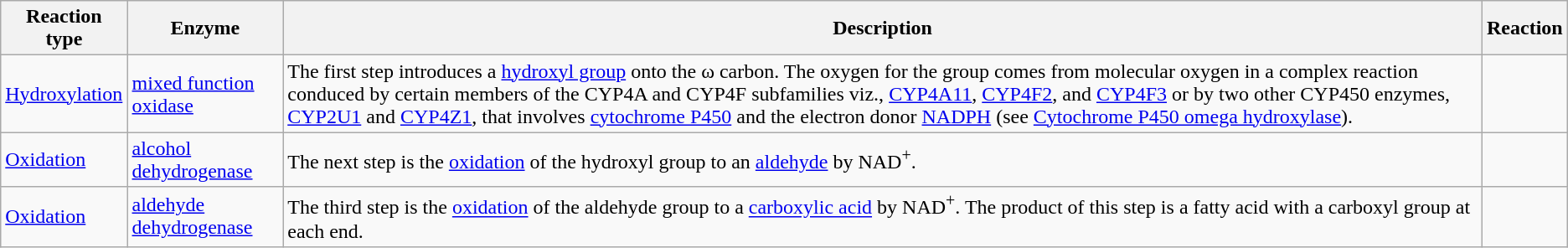<table class="wikitable">
<tr>
<th scope="col">Reaction type</th>
<th scope="col">Enzyme</th>
<th scope="col">Description</th>
<th scope="col">Reaction</th>
</tr>
<tr>
<td><a href='#'>Hydroxylation</a></td>
<td><a href='#'>mixed function oxidase</a></td>
<td>The first step introduces a <a href='#'>hydroxyl group</a> onto the ω carbon. The oxygen for the group comes from molecular oxygen in a complex reaction conduced by certain members of the CYP4A and CYP4F subfamilies viz., <a href='#'>CYP4A11</a>, <a href='#'>CYP4F2</a>, and <a href='#'>CYP4F3</a> or by two other CYP450 enzymes, <a href='#'>CYP2U1</a> and <a href='#'>CYP4Z1</a>, that involves <a href='#'>cytochrome P450</a> and the electron donor <a href='#'>NADPH</a> (see <a href='#'>Cytochrome P450 omega hydroxylase</a>).</td>
<td></td>
</tr>
<tr>
<td><a href='#'>Oxidation</a></td>
<td><a href='#'>alcohol dehydrogenase</a></td>
<td>The next step is the <a href='#'>oxidation</a> of the hydroxyl group to an <a href='#'>aldehyde</a> by NAD<sup>+</sup>.</td>
<td></td>
</tr>
<tr>
<td><a href='#'>Oxidation</a></td>
<td><a href='#'>aldehyde dehydrogenase</a></td>
<td>The third step is the <a href='#'>oxidation</a> of the aldehyde group to a <a href='#'>carboxylic acid</a> by NAD<sup>+</sup>. The product of this step is a fatty acid with a carboxyl group at each end.</td>
<td></td>
</tr>
</table>
